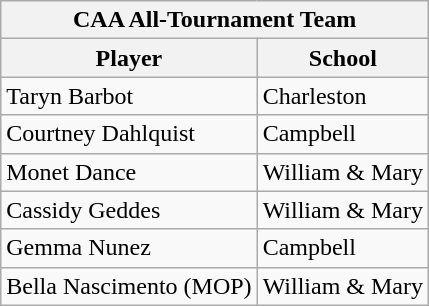<table class="wikitable">
<tr>
<th colspan=2>CAA All-Tournament Team</th>
</tr>
<tr>
<th>Player</th>
<th>School</th>
</tr>
<tr>
<td>Taryn Barbot</td>
<td>Charleston</td>
</tr>
<tr>
<td>Courtney Dahlquist</td>
<td>Campbell</td>
</tr>
<tr>
<td>Monet Dance</td>
<td>William & Mary</td>
</tr>
<tr>
<td>Cassidy Geddes</td>
<td>William & Mary</td>
</tr>
<tr>
<td>Gemma Nunez</td>
<td>Campbell</td>
</tr>
<tr>
<td>Bella Nascimento (MOP)</td>
<td>William & Mary</td>
</tr>
</table>
